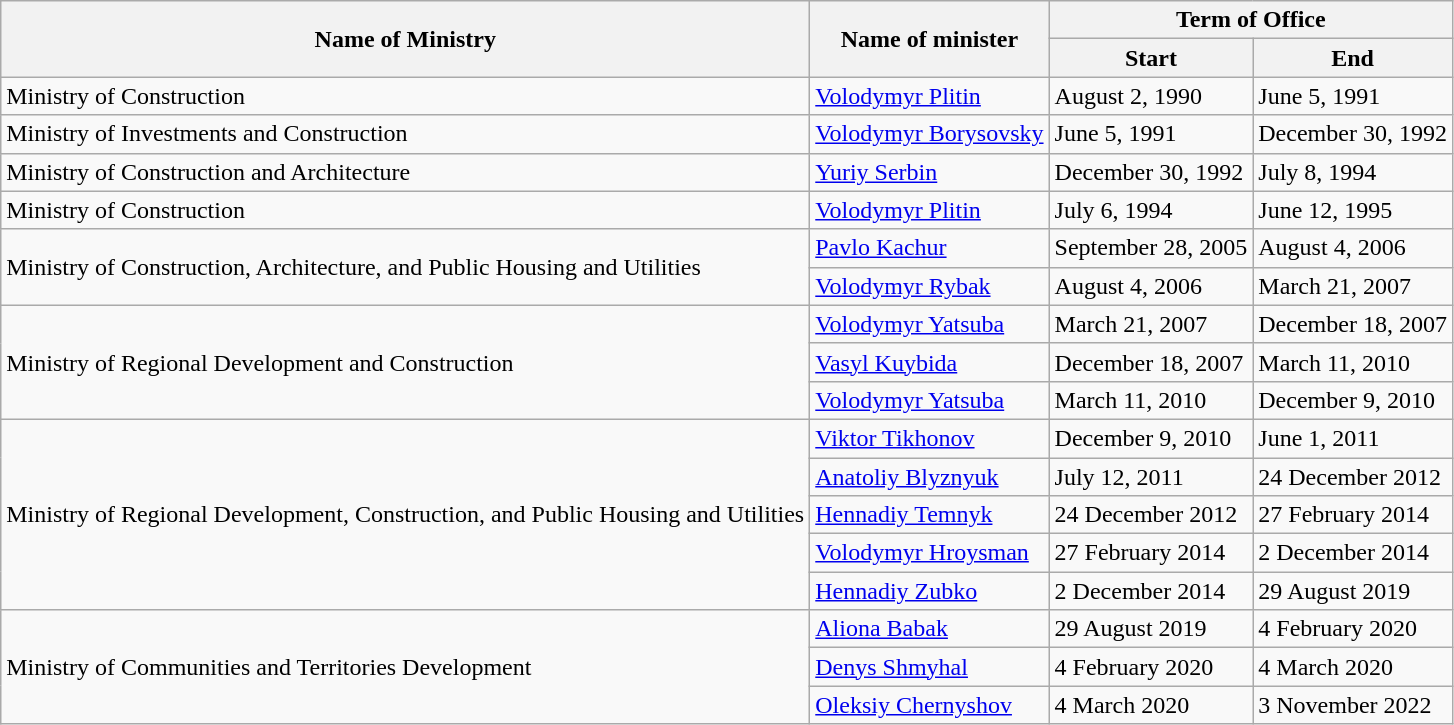<table class="wikitable">
<tr>
<th rowspan="2">Name of Ministry</th>
<th rowspan="2">Name of minister</th>
<th colspan="2">Term of Office</th>
</tr>
<tr>
<th>Start</th>
<th>End</th>
</tr>
<tr>
<td>Ministry of Construction</td>
<td><a href='#'>Volodymyr Plitin</a></td>
<td>August 2, 1990</td>
<td>June 5, 1991</td>
</tr>
<tr>
<td>Ministry of Investments and Construction</td>
<td><a href='#'>Volodymyr Borysovsky</a></td>
<td>June 5, 1991</td>
<td>December 30, 1992</td>
</tr>
<tr>
<td>Ministry of Construction and Architecture</td>
<td><a href='#'>Yuriy Serbin</a></td>
<td>December 30, 1992</td>
<td>July 8, 1994</td>
</tr>
<tr>
<td>Ministry of Construction</td>
<td><a href='#'>Volodymyr Plitin</a></td>
<td>July 6, 1994</td>
<td>June 12, 1995</td>
</tr>
<tr>
<td rowspan="2">Ministry of Construction, Architecture, and Public Housing and Utilities</td>
<td><a href='#'>Pavlo Kachur</a></td>
<td>September 28, 2005</td>
<td>August 4, 2006</td>
</tr>
<tr>
<td><a href='#'>Volodymyr Rybak</a></td>
<td>August 4, 2006</td>
<td>March 21, 2007</td>
</tr>
<tr>
<td rowspan="3">Ministry of Regional Development and Construction</td>
<td><a href='#'>Volodymyr Yatsuba</a></td>
<td>March 21, 2007</td>
<td>December 18, 2007</td>
</tr>
<tr>
<td><a href='#'>Vasyl Kuybida</a></td>
<td>December 18, 2007</td>
<td>March 11, 2010</td>
</tr>
<tr>
<td><a href='#'>Volodymyr Yatsuba</a></td>
<td>March 11, 2010</td>
<td>December 9, 2010</td>
</tr>
<tr>
<td rowspan="5">Ministry of Regional Development, Construction, and Public Housing and Utilities</td>
<td><a href='#'>Viktor Tikhonov</a></td>
<td>December 9, 2010</td>
<td>June 1, 2011</td>
</tr>
<tr>
<td><a href='#'>Anatoliy Blyznyuk</a></td>
<td>July 12, 2011</td>
<td>24 December 2012</td>
</tr>
<tr>
<td><a href='#'>Hennadiy Temnyk</a></td>
<td>24 December 2012</td>
<td>27 February 2014</td>
</tr>
<tr>
<td><a href='#'>Volodymyr Hroysman</a></td>
<td>27 February 2014</td>
<td>2 December 2014</td>
</tr>
<tr>
<td><a href='#'>Hennadiy Zubko</a></td>
<td>2 December 2014</td>
<td>29 August 2019</td>
</tr>
<tr>
<td rowspan="3">Ministry of Communities and Territories Development</td>
<td><a href='#'>Aliona Babak</a></td>
<td>29 August 2019</td>
<td>4 February 2020</td>
</tr>
<tr>
<td><a href='#'>Denys Shmyhal</a></td>
<td>4 February 2020</td>
<td>4 March 2020</td>
</tr>
<tr>
<td><a href='#'>Oleksiy Chernyshov</a></td>
<td>4 March 2020</td>
<td>3 November 2022</td>
</tr>
</table>
